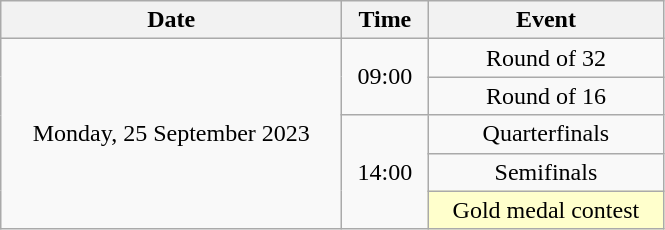<table class = "wikitable" style="text-align:center;">
<tr>
<th width=220>Date</th>
<th width=50>Time</th>
<th width=150>Event</th>
</tr>
<tr>
<td rowspan=5>Monday, 25 September 2023</td>
<td rowspan=2>09:00</td>
<td>Round of 32</td>
</tr>
<tr>
<td>Round of 16</td>
</tr>
<tr>
<td rowspan=3>14:00</td>
<td>Quarterfinals</td>
</tr>
<tr>
<td>Semifinals</td>
</tr>
<tr>
<td bgcolor=ffffcc>Gold medal contest</td>
</tr>
</table>
